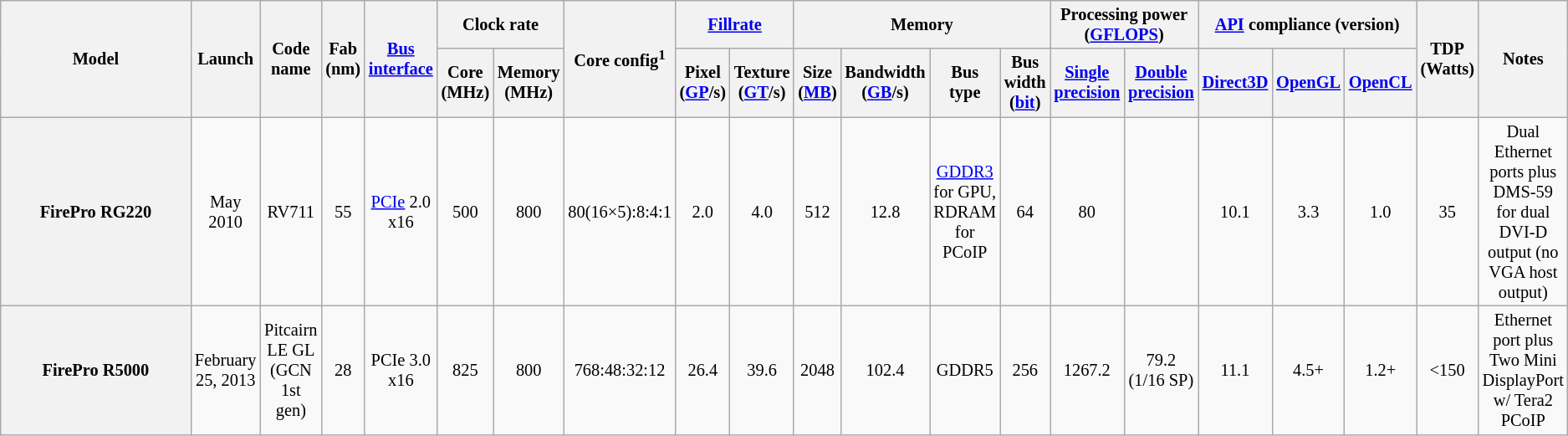<table class="wikitable" style="font-size: 85%; text-align:center;">
<tr>
<th rowspan="2" style="width:12em">Model</th>
<th rowspan="2">Launch</th>
<th rowspan="2">Code name</th>
<th rowspan="2">Fab (nm)</th>
<th rowspan="2"><a href='#'>Bus</a> <a href='#'>interface</a></th>
<th colspan="2">Clock rate</th>
<th rowspan="2">Core config<sup>1</sup></th>
<th colspan="2"><a href='#'>Fillrate</a></th>
<th colspan="4">Memory</th>
<th colspan="2">Processing power<br>(<a href='#'>GFLOPS</a>)</th>
<th colspan="3"><a href='#'>API</a> compliance (version)</th>
<th rowspan="2">TDP (Watts)</th>
<th rowspan="2">Notes</th>
</tr>
<tr>
<th>Core (MHz)</th>
<th>Memory (MHz)</th>
<th>Pixel (<a href='#'>GP</a>/s)</th>
<th>Texture (<a href='#'>GT</a>/s)</th>
<th>Size (<a href='#'>MB</a>)</th>
<th>Bandwidth (<a href='#'>GB</a>/s)</th>
<th>Bus type</th>
<th>Bus width (<a href='#'>bit</a>)</th>
<th><a href='#'>Single precision</a></th>
<th><a href='#'>Double precision</a></th>
<th><a href='#'>Direct3D</a></th>
<th><a href='#'>OpenGL</a></th>
<th><a href='#'>OpenCL</a></th>
</tr>
<tr>
<th>FirePro RG220</th>
<td>May 2010</td>
<td>RV711</td>
<td>55</td>
<td><a href='#'>PCIe</a> 2.0 x16</td>
<td>500</td>
<td>800</td>
<td>80(16×5):8:4:1</td>
<td>2.0</td>
<td>4.0</td>
<td>512</td>
<td>12.8</td>
<td><a href='#'>GDDR3</a> for GPU,<br>RDRAM for PCoIP</td>
<td>64</td>
<td>80</td>
<td></td>
<td>10.1</td>
<td>3.3</td>
<td>1.0</td>
<td>35</td>
<td>Dual Ethernet ports plus DMS-59 for dual DVI-D output (no VGA host output)</td>
</tr>
<tr>
<th>FirePro R5000</th>
<td>February 25, 2013</td>
<td>Pitcairn LE GL (GCN 1st gen)</td>
<td>28</td>
<td>PCIe 3.0 x16</td>
<td>825</td>
<td>800</td>
<td>768:48:32:12</td>
<td>26.4</td>
<td>39.6</td>
<td>2048</td>
<td>102.4</td>
<td>GDDR5</td>
<td>256</td>
<td>1267.2</td>
<td>79.2 (1/16 SP)</td>
<td>11.1</td>
<td>4.5+</td>
<td>1.2+</td>
<td><150</td>
<td>Ethernet port plus Two Mini DisplayPort w/ Tera2 PCoIP</td>
</tr>
</table>
